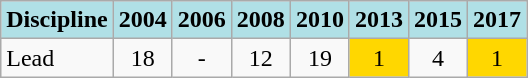<table class="wikitable" style="text-align: center;">
<tr>
<th style="background: #b0e0e6;">Discipline</th>
<th style="background: #b0e0e6;">2004</th>
<th style="background: #b0e0e6;">2006</th>
<th style="background: #b0e0e6;">2008</th>
<th style="background: #b0e0e6;">2010</th>
<th style="background: #b0e0e6;">2013</th>
<th style="background: #b0e0e6;">2015</th>
<th style="background: #b0e0e6;">2017</th>
</tr>
<tr>
<td align="left">Lead</td>
<td>18</td>
<td>-</td>
<td>12</td>
<td>19</td>
<td style="background: gold;">1</td>
<td>4</td>
<td style="background: gold;">1</td>
</tr>
</table>
